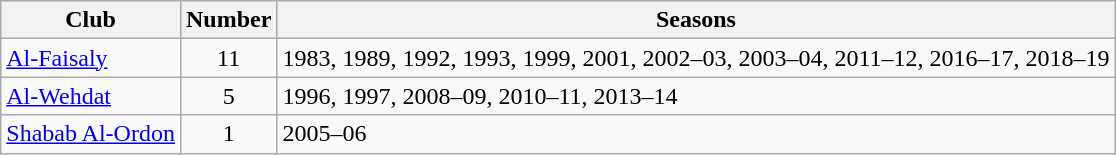<table class="wikitable sortable">
<tr>
<th>Club</th>
<th>Number</th>
<th>Seasons</th>
</tr>
<tr>
<td><a href='#'>Al-Faisaly</a></td>
<td style="text-align:center">11</td>
<td>1983, 1989, 1992, 1993, 1999, 2001, 2002–03, 2003–04, 2011–12, 2016–17, 2018–19</td>
</tr>
<tr>
<td><a href='#'>Al-Wehdat</a></td>
<td style="text-align:center">5</td>
<td>1996, 1997, 2008–09, 2010–11, 2013–14</td>
</tr>
<tr>
<td><a href='#'>Shabab Al-Ordon</a></td>
<td style="text-align:center">1</td>
<td>2005–06</td>
</tr>
</table>
